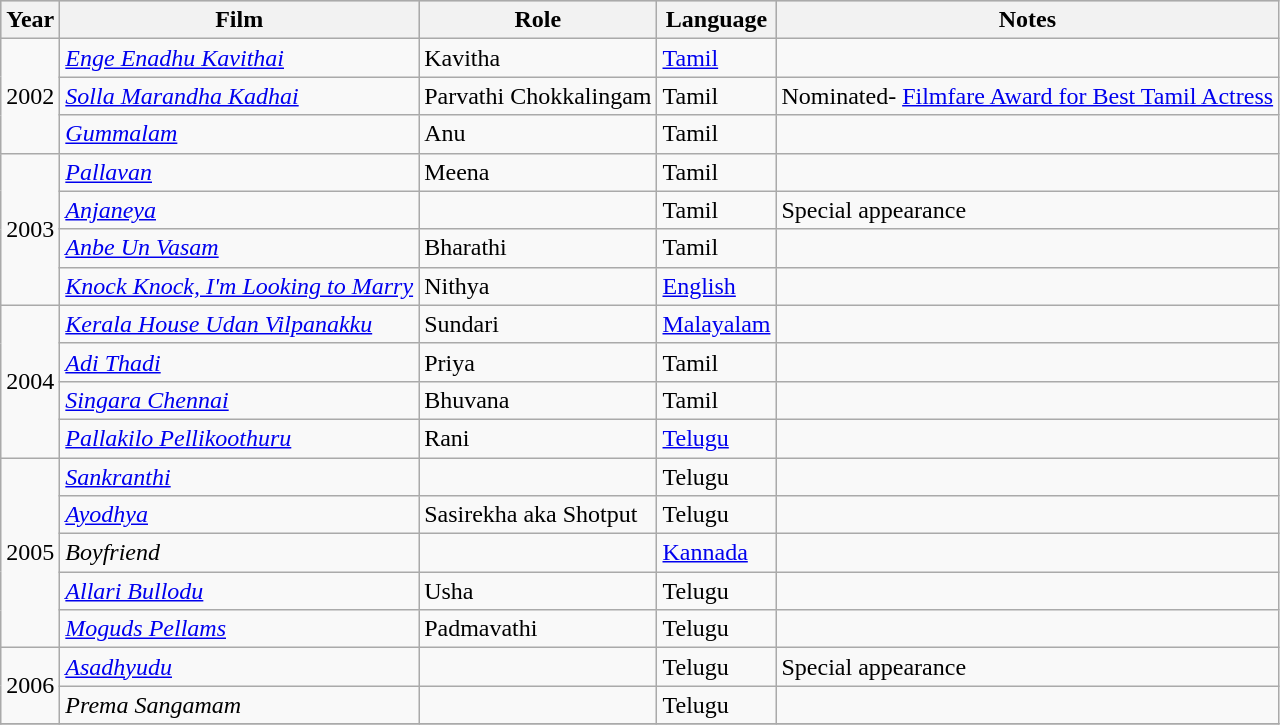<table class="wikitable">
<tr style="background:#ccc; text-align:center;">
<th>Year</th>
<th>Film</th>
<th>Role</th>
<th>Language</th>
<th>Notes</th>
</tr>
<tr>
<td rowspan="3">2002</td>
<td><em><a href='#'>Enge Enadhu Kavithai</a></em></td>
<td>Kavitha</td>
<td><a href='#'>Tamil</a></td>
<td></td>
</tr>
<tr>
<td><em><a href='#'>Solla Marandha Kadhai</a></em></td>
<td>Parvathi Chokkalingam</td>
<td>Tamil</td>
<td>Nominated- <a href='#'>Filmfare Award for Best Tamil Actress</a></td>
</tr>
<tr>
<td><em><a href='#'>Gummalam</a></em></td>
<td>Anu</td>
<td>Tamil</td>
<td></td>
</tr>
<tr>
<td rowspan="4">2003</td>
<td><em><a href='#'>Pallavan</a></em></td>
<td>Meena</td>
<td>Tamil</td>
<td></td>
</tr>
<tr>
<td><em><a href='#'>Anjaneya</a></em></td>
<td></td>
<td>Tamil</td>
<td>Special appearance</td>
</tr>
<tr>
<td><em><a href='#'>Anbe Un Vasam</a></em></td>
<td>Bharathi</td>
<td>Tamil</td>
<td></td>
</tr>
<tr>
<td><em><a href='#'>Knock Knock, I'm Looking to Marry</a></em></td>
<td>Nithya</td>
<td><a href='#'>English</a></td>
<td></td>
</tr>
<tr>
<td rowspan="4">2004</td>
<td><em><a href='#'>Kerala House Udan Vilpanakku</a></em></td>
<td>Sundari</td>
<td><a href='#'>Malayalam</a></td>
<td></td>
</tr>
<tr>
<td><em><a href='#'>Adi Thadi</a></em></td>
<td>Priya</td>
<td>Tamil</td>
<td></td>
</tr>
<tr>
<td><em><a href='#'>Singara Chennai</a></em></td>
<td>Bhuvana</td>
<td>Tamil</td>
<td></td>
</tr>
<tr>
<td><em><a href='#'>Pallakilo Pellikoothuru</a></em></td>
<td>Rani</td>
<td><a href='#'>Telugu</a></td>
<td></td>
</tr>
<tr>
<td rowspan="5">2005</td>
<td><em><a href='#'>Sankranthi</a></em></td>
<td></td>
<td>Telugu</td>
<td></td>
</tr>
<tr>
<td><em><a href='#'>Ayodhya</a></em></td>
<td>Sasirekha aka Shotput</td>
<td>Telugu</td>
<td></td>
</tr>
<tr>
<td><em>Boyfriend</em></td>
<td></td>
<td><a href='#'>Kannada</a></td>
<td></td>
</tr>
<tr>
<td><em><a href='#'>Allari Bullodu</a></em></td>
<td>Usha</td>
<td>Telugu</td>
<td></td>
</tr>
<tr>
<td><em><a href='#'>Moguds Pellams</a></em></td>
<td>Padmavathi</td>
<td>Telugu</td>
<td></td>
</tr>
<tr>
<td rowspan="2">2006</td>
<td><em><a href='#'>Asadhyudu</a></em></td>
<td></td>
<td>Telugu</td>
<td>Special appearance</td>
</tr>
<tr>
<td><em>Prema Sangamam</em></td>
<td></td>
<td>Telugu</td>
<td></td>
</tr>
<tr>
</tr>
</table>
